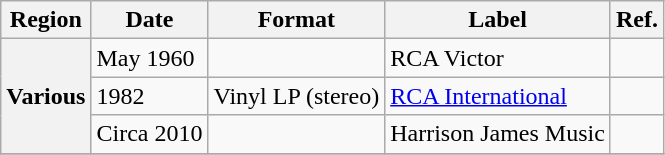<table class="wikitable plainrowheaders">
<tr>
<th scope="col">Region</th>
<th scope="col">Date</th>
<th scope="col">Format</th>
<th scope="col">Label</th>
<th scope="col">Ref.</th>
</tr>
<tr>
<th scope="row" rowspan="3">Various</th>
<td>May 1960</td>
<td></td>
<td>RCA Victor</td>
<td></td>
</tr>
<tr>
<td>1982</td>
<td>Vinyl LP (stereo)</td>
<td><a href='#'>RCA International</a></td>
<td></td>
</tr>
<tr>
<td>Circa 2010</td>
<td></td>
<td>Harrison James Music</td>
<td></td>
</tr>
<tr>
</tr>
</table>
